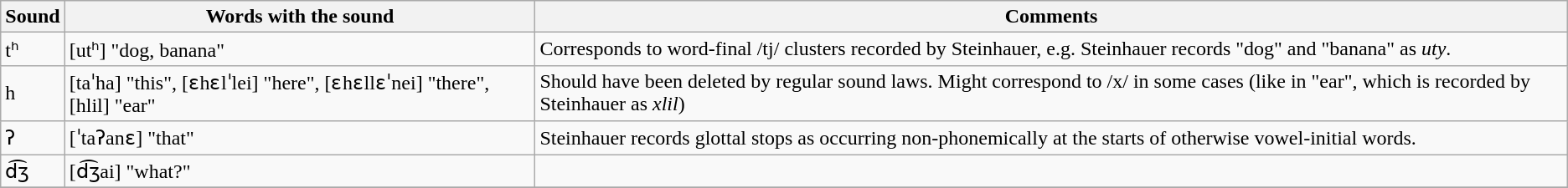<table class="wikitable">
<tr>
<th>Sound</th>
<th>Words with the sound</th>
<th>Comments</th>
</tr>
<tr>
<td>tʰ</td>
<td>[utʰ] "dog, banana"</td>
<td>Corresponds to word-final /tj/ clusters recorded by Steinhauer, e.g. Steinhauer records "dog" and "banana" as <em>uty</em>.</td>
</tr>
<tr>
<td>h</td>
<td>[taˈha] "this", [ɛhɛlˈlei] "here", [ɛhɛllɛˈnei] "there", [hlil] "ear"</td>
<td>Should have been deleted by regular sound laws. Might correspond to /x/ in some cases (like in "ear", which is recorded by Steinhauer as <em>xlil</em>)</td>
</tr>
<tr>
<td>ʔ</td>
<td>[ˈtaʔanɛ] "that"</td>
<td>Steinhauer records glottal stops as occurring non-phonemically at the starts of otherwise vowel-initial words.</td>
</tr>
<tr>
<td>d͡ʒ</td>
<td>[d͡ʒai] "what?"</td>
<td></td>
</tr>
<tr>
</tr>
</table>
